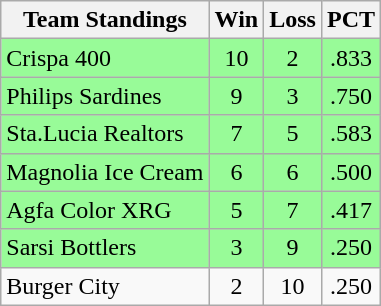<table class="wikitable">
<tr>
<th>Team Standings</th>
<th>Win</th>
<th>Loss</th>
<th>PCT</th>
</tr>
<tr style="text-align:center; background:#98fb98;">
<td align="left">Crispa 400</td>
<td>10</td>
<td>2</td>
<td>.833</td>
</tr>
<tr style="text-align:center; background:#98fb98;">
<td align="left">Philips Sardines</td>
<td>9</td>
<td>3</td>
<td>.750</td>
</tr>
<tr style="text-align:center; background:#98fb98;">
<td align="left">Sta.Lucia Realtors</td>
<td>7</td>
<td>5</td>
<td>.583</td>
</tr>
<tr style="text-align:center; background:#98fb98;">
<td align="left">Magnolia Ice Cream</td>
<td>6</td>
<td>6</td>
<td>.500</td>
</tr>
<tr style="text-align:center; background:#98fb98;">
<td align="left">Agfa Color XRG</td>
<td>5</td>
<td>7</td>
<td>.417</td>
</tr>
<tr style="text-align:center; background:#98fb98;">
<td align="left">Sarsi Bottlers</td>
<td>3</td>
<td>9</td>
<td>.250</td>
</tr>
<tr style="text-align:center;" bgcolor=>
<td align="left">Burger City</td>
<td>2</td>
<td>10</td>
<td>.250</td>
</tr>
</table>
